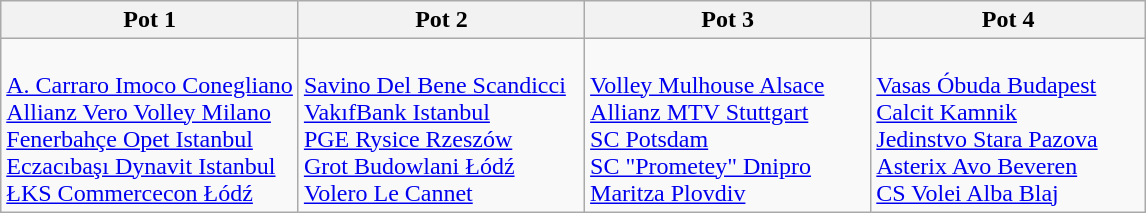<table class="wikitable">
<tr>
<th width=26%>Pot 1</th>
<th width=25%>Pot 2</th>
<th width=25%>Pot 3</th>
<th width=25%>Pot 4</th>
</tr>
<tr>
<td><br> <a href='#'>A. Carraro Imoco Conegliano</a><br> <a href='#'>Allianz Vero Volley Milano</a><br>
 <a href='#'>Fenerbahçe Opet Istanbul</a><br>
 <a href='#'>Eczacıbaşı Dynavit Istanbul</a><br>
 <a href='#'>ŁKS Commercecon Łódź</a></td>
<td><br> <a href='#'>Savino Del Bene Scandicci</a><br>
 <a href='#'>VakıfBank Istanbul</a><br> <a href='#'>PGE Rysice Rzeszów</a><br>
 <a href='#'>Grot Budowlani Łódź</a><br>
 <a href='#'>Volero Le Cannet</a></td>
<td><br> <a href='#'>Volley Mulhouse Alsace</a><br> <a href='#'>Allianz MTV Stuttgart</a><br>
 <a href='#'>SC Potsdam</a><br>
 <a href='#'>SC "Prometey" Dnipro</a><br>
 <a href='#'>Maritza Plovdiv</a></td>
<td><br> <a href='#'>Vasas Óbuda Budapest</a><br>
 <a href='#'>Calcit Kamnik</a><br>
 <a href='#'>Jedinstvo Stara Pazova</a><br>
 <a href='#'>Asterix Avo Beveren</a><br>
 <a href='#'>CS Volei Alba Blaj</a></td>
</tr>
</table>
